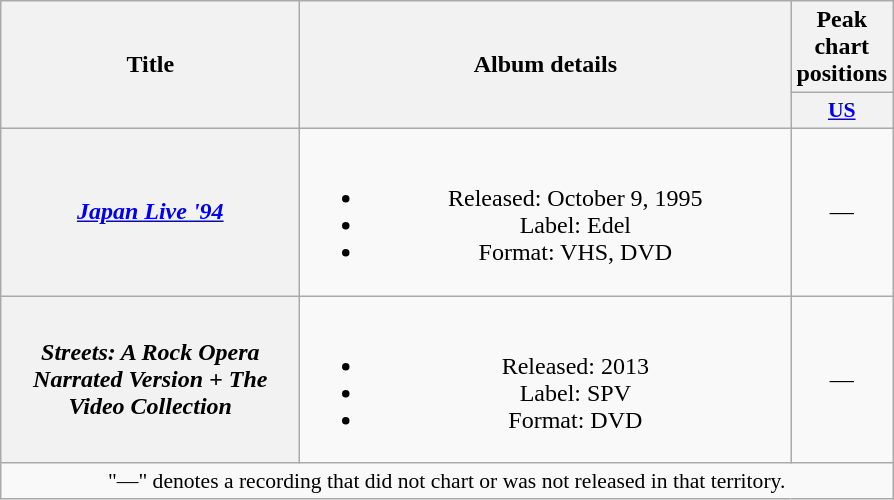<table class="wikitable plainrowheaders" style="text-align:center;">
<tr>
<th scope="col" rowspan="2" style="width:12em;">Title</th>
<th scope="col" rowspan="2" style="width:20em;">Album details</th>
<th scope="col" colspan="1">Peak chart positions</th>
</tr>
<tr>
<th scope="col" style="width:3em;font-size:90%;"><a href='#'>US</a><br></th>
</tr>
<tr>
<th scope="row"><em><a href='#'>Japan Live '94</a></em></th>
<td><br><ul><li>Released: October 9, 1995</li><li>Label: Edel</li><li>Format: VHS, DVD</li></ul></td>
<td>—</td>
</tr>
<tr>
<th scope="row"><em>Streets: A Rock Opera Narrated Version + The Video Collection</em></th>
<td><br><ul><li>Released: 2013</li><li>Label: SPV</li><li>Format: DVD</li></ul></td>
<td>—</td>
</tr>
<tr>
<td colspan="3" style="font-size:90%">"—" denotes a recording that did not chart or was not released in that territory.</td>
</tr>
</table>
